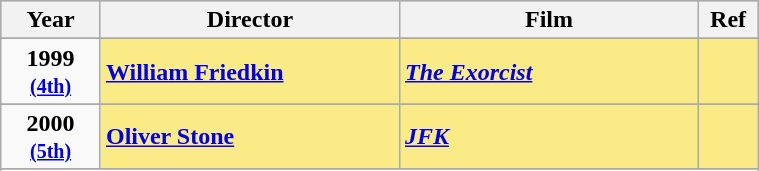<table class="wikitable" width="40%">
<tr bgcolor="#bebebe">
<th width="10%">Year</th>
<th width="30%">Director</th>
<th width="30%">Film</th>
<th width="5%">Ref</th>
</tr>
<tr>
</tr>
<tr>
<td rowspan="2" style="text-align:center"><strong>1999 <small><a href='#'>(4th)</a></small></strong></td>
</tr>
<tr style="background:#FAEB86">
<td><strong><a href='#'>William Friedkin</a></strong></td>
<td><strong><em><a href='#'>The Exorcist</a></em></strong></td>
<td style="text-align:center"></td>
</tr>
<tr>
</tr>
<tr>
<td rowspan="2" style="text-align:center"><strong>2000 <small><a href='#'>(5th)</a></small></strong></td>
</tr>
<tr style="background:#FAEB86">
<td><strong><a href='#'>Oliver Stone</a></strong></td>
<td><strong><em><a href='#'>JFK</a></em></strong></td>
<td style="text-align:center"></td>
</tr>
<tr>
</tr>
<tr>
</tr>
</table>
